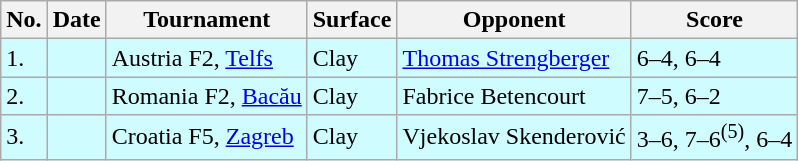<table class="sortable wikitable">
<tr>
<th>No.</th>
<th>Date</th>
<th>Tournament</th>
<th>Surface</th>
<th>Opponent</th>
<th class="unsortable">Score</th>
</tr>
<tr style="background:#cffcff;">
<td>1.</td>
<td></td>
<td>Austria F2, <a href='#'>Telfs</a></td>
<td>Clay</td>
<td> <a href='#'>Thomas Strengberger</a></td>
<td>6–4, 6–4</td>
</tr>
<tr style="background:#cffcff;">
<td>2.</td>
<td></td>
<td>Romania F2, <a href='#'>Bacău</a></td>
<td>Clay</td>
<td> Fabrice Betencourt</td>
<td>7–5, 6–2</td>
</tr>
<tr style="background:#cffcff;">
<td>3.</td>
<td></td>
<td>Croatia F5, <a href='#'>Zagreb</a></td>
<td>Clay</td>
<td> Vjekoslav Skenderović</td>
<td>3–6, 7–6<sup>(5)</sup>, 6–4</td>
</tr>
</table>
